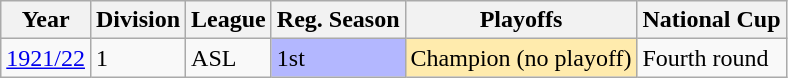<table class="wikitable">
<tr>
<th>Year</th>
<th>Division</th>
<th>League</th>
<th>Reg. Season</th>
<th>Playoffs</th>
<th>National Cup</th>
</tr>
<tr>
<td><a href='#'>1921/22</a></td>
<td>1</td>
<td>ASL</td>
<td bgcolor="B3B7FF">1st</td>
<td bgcolor="FFEBAD">Champion (no playoff)</td>
<td>Fourth round</td>
</tr>
</table>
